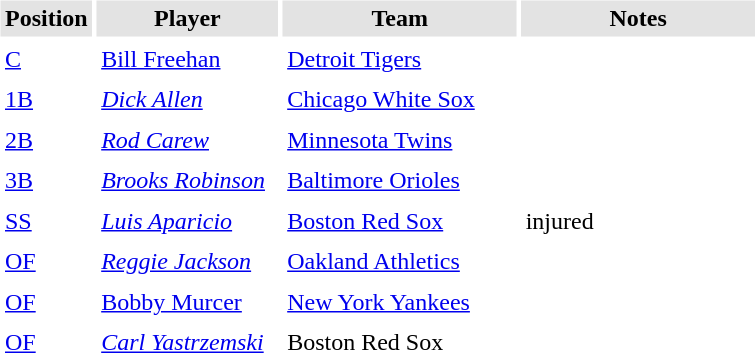<table border="0" cellspacing="3" cellpadding="3">
<tr style="background: #e3e3e3;">
<th width="50">Position</th>
<th width="115">Player</th>
<th width="150">Team</th>
<th width="150">Notes</th>
</tr>
<tr>
<td><a href='#'>C</a></td>
<td><a href='#'>Bill Freehan</a></td>
<td><a href='#'>Detroit Tigers</a></td>
<td></td>
</tr>
<tr>
<td><a href='#'>1B</a></td>
<td><em><a href='#'>Dick Allen</a></em></td>
<td><a href='#'>Chicago White Sox</a></td>
<td></td>
</tr>
<tr>
<td><a href='#'>2B</a></td>
<td><em><a href='#'>Rod Carew</a></em></td>
<td><a href='#'>Minnesota Twins</a></td>
<td></td>
</tr>
<tr>
<td><a href='#'>3B</a></td>
<td><em><a href='#'>Brooks Robinson</a></em></td>
<td><a href='#'>Baltimore Orioles</a></td>
<td></td>
</tr>
<tr>
<td><a href='#'>SS</a></td>
<td><em><a href='#'>Luis Aparicio</a></em></td>
<td><a href='#'>Boston Red Sox</a></td>
<td>injured</td>
</tr>
<tr>
<td><a href='#'>OF</a></td>
<td><em><a href='#'>Reggie Jackson</a></em></td>
<td><a href='#'>Oakland Athletics</a></td>
<td></td>
</tr>
<tr>
<td><a href='#'>OF</a></td>
<td><a href='#'>Bobby Murcer</a></td>
<td><a href='#'>New York Yankees</a></td>
<td></td>
</tr>
<tr>
<td><a href='#'>OF</a></td>
<td><em><a href='#'>Carl Yastrzemski</a></em></td>
<td>Boston Red Sox</td>
<td></td>
</tr>
</table>
